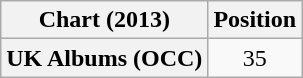<table class="wikitable plainrowheaders">
<tr>
<th scope="col">Chart (2013)</th>
<th scope="col">Position</th>
</tr>
<tr>
<th scope="row">UK Albums (OCC)</th>
<td style="text-align:center;">35</td>
</tr>
</table>
